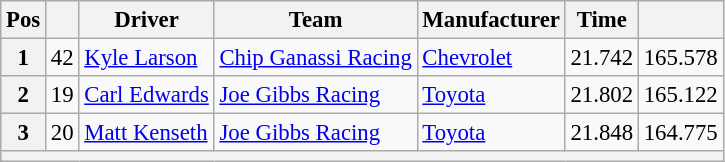<table class="wikitable" style="font-size:95%">
<tr>
<th>Pos</th>
<th></th>
<th>Driver</th>
<th>Team</th>
<th>Manufacturer</th>
<th>Time</th>
<th></th>
</tr>
<tr>
<th>1</th>
<td>42</td>
<td><a href='#'>Kyle Larson</a></td>
<td><a href='#'>Chip Ganassi Racing</a></td>
<td><a href='#'>Chevrolet</a></td>
<td>21.742</td>
<td>165.578</td>
</tr>
<tr>
<th>2</th>
<td>19</td>
<td><a href='#'>Carl Edwards</a></td>
<td><a href='#'>Joe Gibbs Racing</a></td>
<td><a href='#'>Toyota</a></td>
<td>21.802</td>
<td>165.122</td>
</tr>
<tr>
<th>3</th>
<td>20</td>
<td><a href='#'>Matt Kenseth</a></td>
<td><a href='#'>Joe Gibbs Racing</a></td>
<td><a href='#'>Toyota</a></td>
<td>21.848</td>
<td>164.775</td>
</tr>
<tr>
<th colspan="7"></th>
</tr>
</table>
